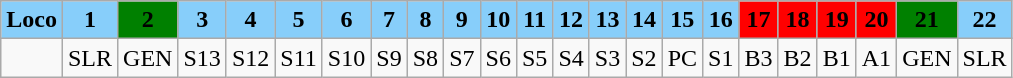<table class="wikitable plainrowheaders unsortable" style="text-align:center">
<tr>
<th scope="col" rowspan="1" style="background:lightskyblue;">Loco</th>
<th scope="col" rowspan="1" style="background:lightskyblue;">1</th>
<th scope="col" rowspan="1" style="background:green;">2</th>
<th scope="col" rowspan="1" style="background:lightskyblue;">3</th>
<th scope="col" rowspan="1" style="background:lightskyblue;">4</th>
<th scope="col" rowspan="1" style="background:lightskyblue;">5</th>
<th scope="col" rowspan="1" style="background:lightskyblue;">6</th>
<th scope="col" rowspan="1" style="background:lightskyblue;">7</th>
<th scope="col" rowspan="1" style="background:lightskyblue;">8</th>
<th scope="col" rowspan="1" style="background:lightskyblue;">9</th>
<th scope="col" rowspan="1" style="background:lightskyblue;">10</th>
<th scope="col" rowspan="1" style="background:lightskyblue;">11</th>
<th scope="col" rowspan="1" style="background:lightskyblue;">12</th>
<th scope="col" rowspan="1" style="background:lightskyblue;">13</th>
<th scope="col" rowspan="1" style="background:lightskyblue;">14</th>
<th scope="col" rowspan="1" style="background:lightskyblue;">15</th>
<th scope="col" rowspan="1" style="background:lightskyblue;">16</th>
<th scope="col" rowspan="1" style="background:red;">17</th>
<th scope="col" rowspan="1" style="background:red;">18</th>
<th scope="col" rowspan="1" style="background:red;">19</th>
<th scope="col" rowspan="1" style="background:red;">20</th>
<th scope="col" rowspan="1" style="background:green;">21</th>
<th scope="col" rowspan="1" style="background:lightskyblue;">22</th>
</tr>
<tr>
<td></td>
<td>SLR</td>
<td>GEN</td>
<td>S13</td>
<td>S12</td>
<td>S11</td>
<td>S10</td>
<td>S9</td>
<td>S8</td>
<td>S7</td>
<td>S6</td>
<td>S5</td>
<td>S4</td>
<td>S3</td>
<td>S2</td>
<td>PC</td>
<td>S1</td>
<td>B3</td>
<td>B2</td>
<td>B1</td>
<td>A1</td>
<td>GEN</td>
<td>SLR</td>
</tr>
</table>
